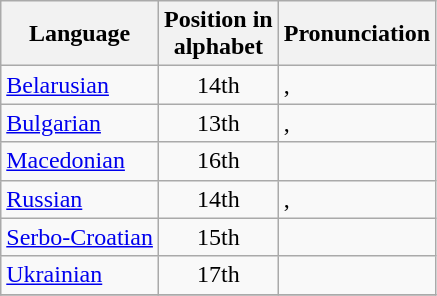<table class="wikitable">
<tr>
<th>Language</th>
<th>Position in <br> alphabet</th>
<th>Pronunciation</th>
</tr>
<tr>
<td><a href='#'>Belarusian</a></td>
<td align=center>14th</td>
<td>, </td>
</tr>
<tr>
<td><a href='#'>Bulgarian</a></td>
<td align=center>13th</td>
<td>, </td>
</tr>
<tr>
<td><a href='#'>Macedonian</a></td>
<td align=center>16th</td>
<td></td>
</tr>
<tr>
<td><a href='#'>Russian</a></td>
<td align=center>14th</td>
<td>, </td>
</tr>
<tr>
<td><a href='#'>Serbo-Croatian</a></td>
<td align=center>15th</td>
<td></td>
</tr>
<tr>
<td><a href='#'>Ukrainian</a></td>
<td align=center>17th</td>
<td></td>
</tr>
<tr>
</tr>
</table>
